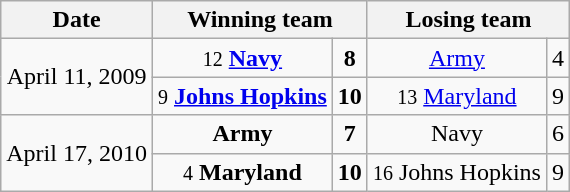<table class="wikitable">
<tr>
<th>Date</th>
<th width=120 colspan=2>Winning team</th>
<th width=120 colspan=2>Losing team</th>
</tr>
<tr align=center>
<td rowspan=2>April 11, 2009</td>
<td><small>12</small> <strong><a href='#'>Navy</a></strong></td>
<td><strong>8</strong></td>
<td><a href='#'>Army</a></td>
<td>4</td>
</tr>
<tr align=center>
<td><small>9</small> <strong><a href='#'>Johns Hopkins</a></strong></td>
<td><strong>10</strong></td>
<td><small>13</small> <a href='#'>Maryland</a></td>
<td>9</td>
</tr>
<tr align=center>
<td rowspan=2>April 17, 2010</td>
<td><strong>Army</strong></td>
<td><strong>7</strong></td>
<td>Navy</td>
<td>6</td>
</tr>
<tr align=center>
<td><small>4</small> <strong>Maryland</strong></td>
<td><strong>10</strong></td>
<td><small>16</small> Johns Hopkins</td>
<td>9</td>
</tr>
</table>
